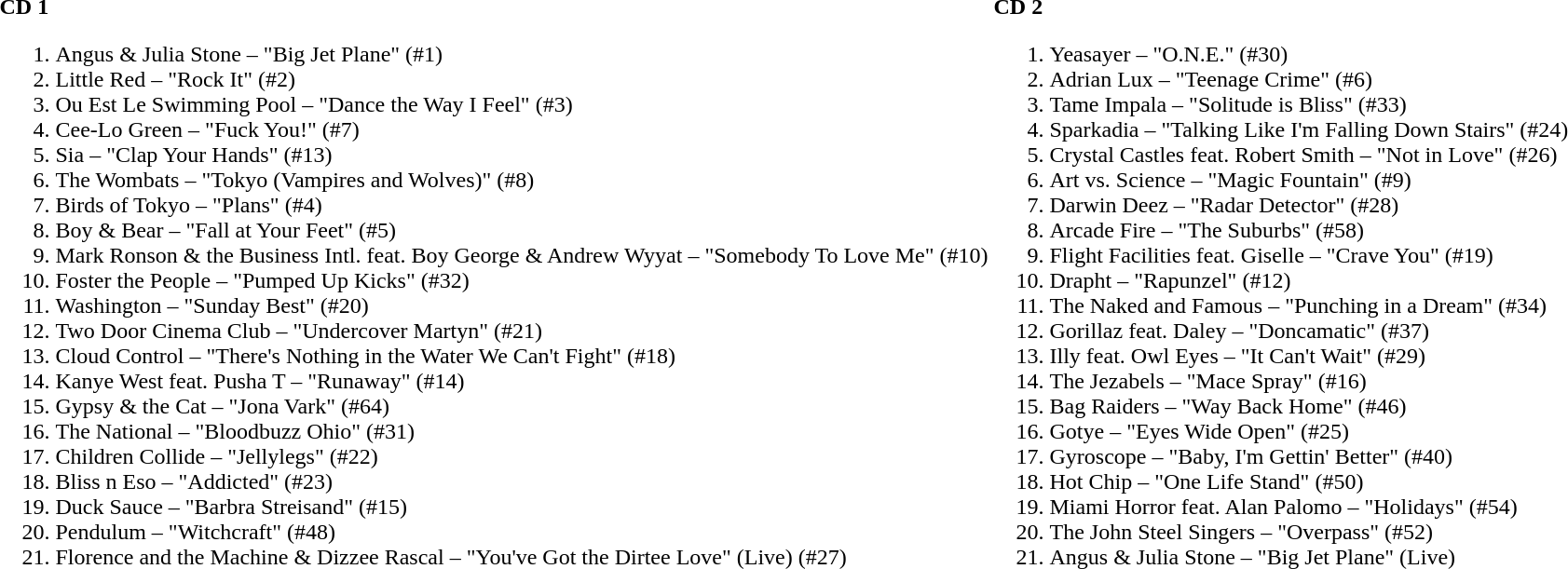<table>
<tr valign=top>
<td><strong>CD 1</strong><br><ol><li>Angus & Julia Stone – "Big Jet Plane" (#1)</li><li>Little Red – "Rock It" (#2)</li><li>Ou Est Le Swimming Pool – "Dance the Way I Feel" (#3)</li><li>Cee-Lo Green – "Fuck You!" (#7)</li><li>Sia – "Clap Your Hands" (#13)</li><li>The Wombats – "Tokyo (Vampires and Wolves)" (#8)</li><li>Birds of Tokyo – "Plans" (#4)</li><li>Boy & Bear – "Fall at Your Feet" (#5)</li><li>Mark Ronson & the Business Intl. feat. Boy George & Andrew Wyyat – "Somebody To Love Me" (#10)</li><li>Foster the People – "Pumped Up Kicks" (#32)</li><li>Washington – "Sunday Best" (#20)</li><li>Two Door Cinema Club – "Undercover Martyn" (#21)</li><li>Cloud Control – "There's Nothing in the Water We Can't Fight" (#18)</li><li>Kanye West feat. Pusha T – "Runaway" (#14)</li><li>Gypsy & the Cat – "Jona Vark" (#64)</li><li>The National – "Bloodbuzz Ohio" (#31)</li><li>Children Collide – "Jellylegs" (#22)</li><li>Bliss n Eso – "Addicted" (#23)</li><li>Duck Sauce – "Barbra Streisand" (#15)</li><li>Pendulum – "Witchcraft" (#48)</li><li>Florence and the Machine & Dizzee Rascal – "You've Got the Dirtee Love" (Live) (#27)</li></ol></td>
<td><strong>CD 2</strong><br><ol><li>Yeasayer – "O.N.E." (#30)</li><li>Adrian Lux – "Teenage Crime" (#6)</li><li>Tame Impala – "Solitude is Bliss" (#33)</li><li>Sparkadia – "Talking Like I'm Falling Down Stairs" (#24)</li><li>Crystal Castles feat. Robert Smith – "Not in Love" (#26)</li><li>Art vs. Science – "Magic Fountain" (#9)</li><li>Darwin Deez – "Radar Detector" (#28)</li><li>Arcade Fire – "The Suburbs" (#58)</li><li>Flight Facilities feat. Giselle – "Crave You" (#19)</li><li>Drapht – "Rapunzel" (#12)</li><li>The Naked and Famous – "Punching in a Dream" (#34)</li><li>Gorillaz feat. Daley – "Doncamatic" (#37)</li><li>Illy feat. Owl Eyes – "It Can't Wait" (#29)</li><li>The Jezabels – "Mace Spray" (#16)</li><li>Bag Raiders – "Way Back Home" (#46)</li><li>Gotye – "Eyes Wide Open" (#25)</li><li>Gyroscope – "Baby, I'm Gettin' Better" (#40)</li><li>Hot Chip – "One Life Stand" (#50)</li><li>Miami Horror feat. Alan Palomo – "Holidays" (#54)</li><li>The John Steel Singers – "Overpass" (#52)</li><li>Angus & Julia Stone – "Big Jet Plane" (Live)</li></ol></td>
</tr>
</table>
